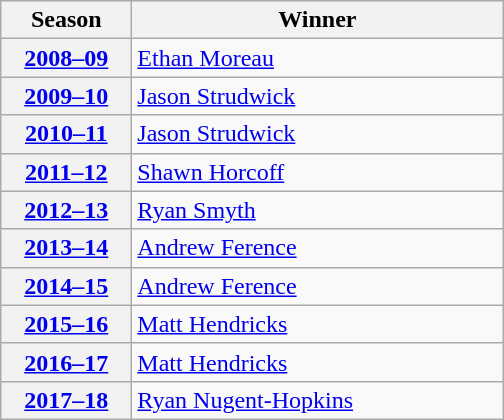<table class="wikitable">
<tr>
<th scope="col" style="width:5em">Season</th>
<th scope="col" style="width:15em">Winner</th>
</tr>
<tr>
<th scope="row"><a href='#'>2008–09</a></th>
<td><a href='#'>Ethan Moreau</a></td>
</tr>
<tr>
<th scope="row"><a href='#'>2009–10</a></th>
<td><a href='#'>Jason Strudwick</a></td>
</tr>
<tr>
<th scope="row"><a href='#'>2010–11</a></th>
<td><a href='#'>Jason Strudwick</a></td>
</tr>
<tr>
<th scope="row"><a href='#'>2011–12</a></th>
<td><a href='#'>Shawn Horcoff</a></td>
</tr>
<tr>
<th scope="row"><a href='#'>2012–13</a></th>
<td><a href='#'>Ryan Smyth</a></td>
</tr>
<tr>
<th scope="row"><a href='#'>2013–14</a></th>
<td><a href='#'>Andrew Ference</a></td>
</tr>
<tr>
<th scope="row"><a href='#'>2014–15</a></th>
<td><a href='#'>Andrew Ference</a></td>
</tr>
<tr>
<th scope="row"><a href='#'>2015–16</a></th>
<td><a href='#'>Matt Hendricks</a></td>
</tr>
<tr>
<th scope="row"><a href='#'>2016–17</a></th>
<td><a href='#'>Matt Hendricks</a></td>
</tr>
<tr>
<th scope="row"><a href='#'>2017–18</a></th>
<td><a href='#'>Ryan Nugent-Hopkins</a></td>
</tr>
</table>
